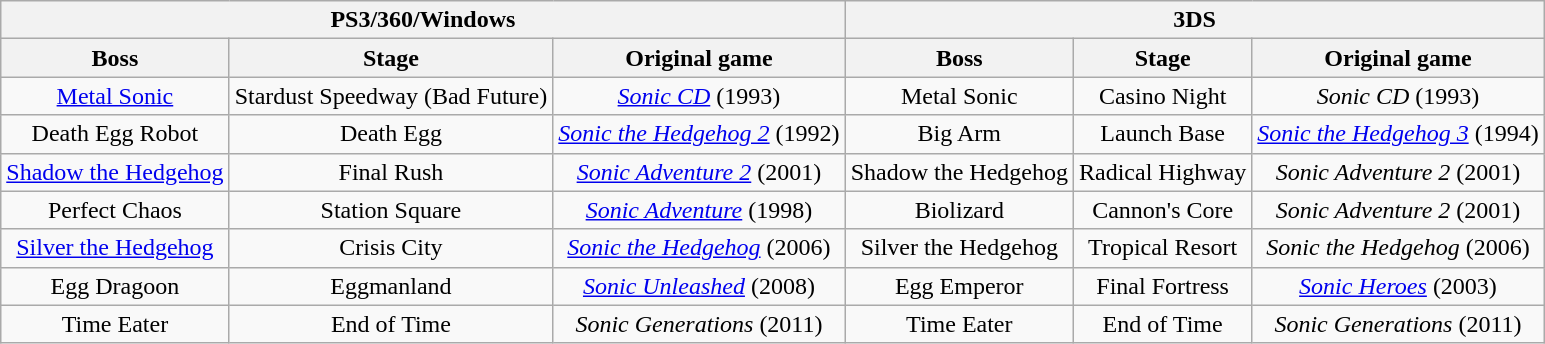<table class="wikitable" style="text-align:center">
<tr>
<th colspan=3>PS3/360/Windows</th>
<th colspan=3>3DS</th>
</tr>
<tr>
<th>Boss</th>
<th>Stage</th>
<th>Original game</th>
<th>Boss</th>
<th>Stage</th>
<th>Original game</th>
</tr>
<tr>
<td><a href='#'>Metal Sonic</a></td>
<td>Stardust Speedway (Bad Future)</td>
<td><em><a href='#'>Sonic CD</a></em> (1993)</td>
<td>Metal Sonic</td>
<td>Casino Night</td>
<td><em>Sonic CD</em> (1993)</td>
</tr>
<tr>
<td>Death Egg Robot</td>
<td>Death Egg</td>
<td><em><a href='#'>Sonic the Hedgehog 2</a></em> (1992)</td>
<td>Big Arm</td>
<td>Launch Base</td>
<td><em><a href='#'>Sonic the Hedgehog 3</a></em> (1994)</td>
</tr>
<tr>
<td><a href='#'>Shadow the Hedgehog</a></td>
<td>Final Rush</td>
<td><em><a href='#'>Sonic Adventure 2</a></em> (2001)</td>
<td>Shadow the Hedgehog</td>
<td>Radical Highway</td>
<td><em>Sonic Adventure 2</em> (2001)</td>
</tr>
<tr>
<td>Perfect Chaos</td>
<td>Station Square</td>
<td><em><a href='#'>Sonic Adventure</a></em> (1998)</td>
<td>Biolizard</td>
<td>Cannon's Core</td>
<td><em>Sonic Adventure 2</em> (2001)</td>
</tr>
<tr>
<td><a href='#'>Silver the Hedgehog</a></td>
<td>Crisis City</td>
<td><em><a href='#'>Sonic the Hedgehog</a></em> (2006)</td>
<td>Silver the Hedgehog</td>
<td>Tropical Resort</td>
<td><em>Sonic the Hedgehog</em> (2006) </td>
</tr>
<tr>
<td>Egg Dragoon</td>
<td>Eggmanland</td>
<td><em><a href='#'>Sonic Unleashed</a></em> (2008)</td>
<td>Egg Emperor</td>
<td>Final Fortress</td>
<td><em><a href='#'>Sonic Heroes</a></em> (2003)</td>
</tr>
<tr>
<td>Time Eater</td>
<td>End of Time</td>
<td><em>Sonic Generations</em> (2011)</td>
<td>Time Eater</td>
<td>End of Time</td>
<td><em>Sonic Generations</em> (2011)</td>
</tr>
</table>
